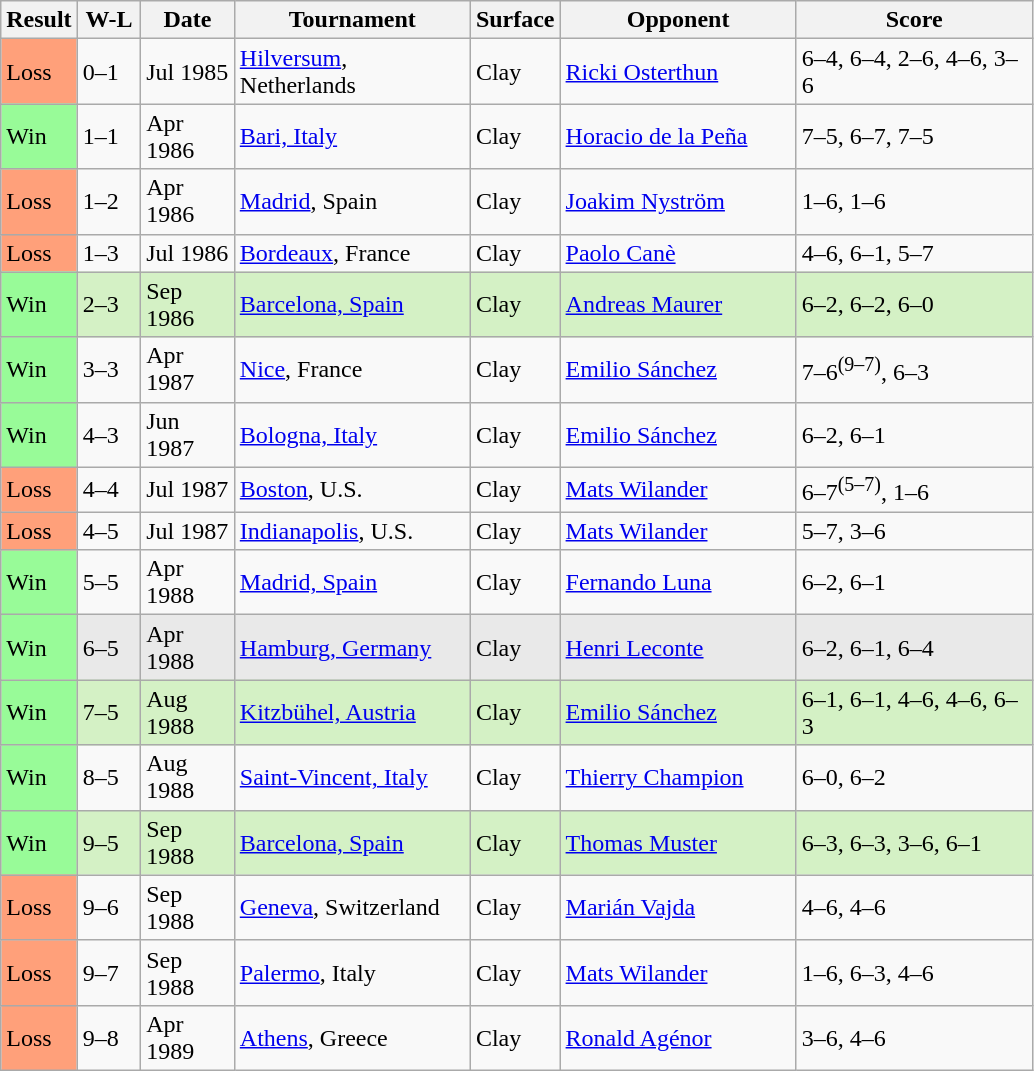<table class="sortable wikitable">
<tr>
<th>Result</th>
<th style="width:35px" class="unsortable">W-L</th>
<th style="width:55px">Date</th>
<th style="width:150px">Tournament</th>
<th style="width:50px">Surface</th>
<th style="width:150px">Opponent</th>
<th style="width:150px" class="unsortable">Score</th>
</tr>
<tr>
<td style="background:#ffa07a;">Loss</td>
<td>0–1</td>
<td>Jul 1985</td>
<td><a href='#'>Hilversum</a>, Netherlands</td>
<td>Clay</td>
<td> <a href='#'>Ricki Osterthun</a></td>
<td>6–4, 6–4, 2–6, 4–6, 3–6</td>
</tr>
<tr>
<td style="background:#98fb98;">Win</td>
<td>1–1</td>
<td>Apr 1986</td>
<td><a href='#'>Bari, Italy</a></td>
<td>Clay</td>
<td> <a href='#'>Horacio de la Peña</a></td>
<td>7–5, 6–7, 7–5</td>
</tr>
<tr>
<td style="background:#ffa07a;">Loss</td>
<td>1–2</td>
<td>Apr 1986</td>
<td><a href='#'>Madrid</a>, Spain</td>
<td>Clay</td>
<td> <a href='#'>Joakim Nyström</a></td>
<td>1–6, 1–6</td>
</tr>
<tr>
<td style="background:#ffa07a;">Loss</td>
<td>1–3</td>
<td>Jul 1986</td>
<td><a href='#'>Bordeaux</a>, France</td>
<td>Clay</td>
<td> <a href='#'>Paolo Canè</a></td>
<td>4–6, 6–1, 5–7</td>
</tr>
<tr bgcolor="#d4f1c5">
<td style="background:#98fb98;">Win</td>
<td>2–3</td>
<td>Sep 1986</td>
<td><a href='#'>Barcelona, Spain</a></td>
<td>Clay</td>
<td> <a href='#'>Andreas Maurer</a></td>
<td>6–2, 6–2, 6–0</td>
</tr>
<tr>
<td style="background:#98fb98;">Win</td>
<td>3–3</td>
<td>Apr 1987</td>
<td><a href='#'>Nice</a>, France</td>
<td>Clay</td>
<td> <a href='#'>Emilio Sánchez</a></td>
<td>7–6<sup>(9–7)</sup>, 6–3</td>
</tr>
<tr>
<td style="background:#98fb98;">Win</td>
<td>4–3</td>
<td>Jun 1987</td>
<td><a href='#'>Bologna, Italy</a></td>
<td>Clay</td>
<td> <a href='#'>Emilio Sánchez</a></td>
<td>6–2, 6–1</td>
</tr>
<tr>
<td style="background:#ffa07a;">Loss</td>
<td>4–4</td>
<td>Jul 1987</td>
<td><a href='#'>Boston</a>, U.S.</td>
<td>Clay</td>
<td> <a href='#'>Mats Wilander</a></td>
<td>6–7<sup>(5–7)</sup>, 1–6</td>
</tr>
<tr>
<td style="background:#ffa07a;">Loss</td>
<td>4–5</td>
<td>Jul 1987</td>
<td><a href='#'>Indianapolis</a>, U.S.</td>
<td>Clay</td>
<td> <a href='#'>Mats Wilander</a></td>
<td>5–7, 3–6</td>
</tr>
<tr>
<td style="background:#98fb98;">Win</td>
<td>5–5</td>
<td>Apr 1988</td>
<td><a href='#'>Madrid, Spain</a></td>
<td>Clay</td>
<td> <a href='#'>Fernando Luna</a></td>
<td>6–2, 6–1</td>
</tr>
<tr bgcolor="#e9e9e9">
<td style="background:#98fb98;">Win</td>
<td>6–5</td>
<td>Apr 1988</td>
<td><a href='#'>Hamburg, Germany</a></td>
<td>Clay</td>
<td> <a href='#'>Henri Leconte</a></td>
<td>6–2, 6–1, 6–4</td>
</tr>
<tr bgcolor="#d4f1c5">
<td style="background:#98fb98;">Win</td>
<td>7–5</td>
<td>Aug 1988</td>
<td><a href='#'>Kitzbühel, Austria</a></td>
<td>Clay</td>
<td> <a href='#'>Emilio Sánchez</a></td>
<td>6–1, 6–1, 4–6, 4–6, 6–3</td>
</tr>
<tr>
<td style="background:#98fb98;">Win</td>
<td>8–5</td>
<td>Aug 1988</td>
<td><a href='#'>Saint-Vincent, Italy</a></td>
<td>Clay</td>
<td> <a href='#'>Thierry Champion</a></td>
<td>6–0, 6–2</td>
</tr>
<tr bgcolor="#d4f1c5">
<td style="background:#98fb98;">Win</td>
<td>9–5</td>
<td>Sep 1988</td>
<td><a href='#'>Barcelona, Spain</a></td>
<td>Clay</td>
<td> <a href='#'>Thomas Muster</a></td>
<td>6–3, 6–3, 3–6, 6–1</td>
</tr>
<tr>
<td style="background:#ffa07a;">Loss</td>
<td>9–6</td>
<td>Sep 1988</td>
<td><a href='#'>Geneva</a>, Switzerland</td>
<td>Clay</td>
<td> <a href='#'>Marián Vajda</a></td>
<td>4–6, 4–6</td>
</tr>
<tr>
<td style="background:#ffa07a;">Loss</td>
<td>9–7</td>
<td>Sep 1988</td>
<td><a href='#'>Palermo</a>, Italy</td>
<td>Clay</td>
<td> <a href='#'>Mats Wilander</a></td>
<td>1–6, 6–3, 4–6</td>
</tr>
<tr>
<td style="background:#ffa07a;">Loss</td>
<td>9–8</td>
<td>Apr 1989</td>
<td><a href='#'>Athens</a>, Greece</td>
<td>Clay</td>
<td> <a href='#'>Ronald Agénor</a></td>
<td>3–6, 4–6</td>
</tr>
</table>
